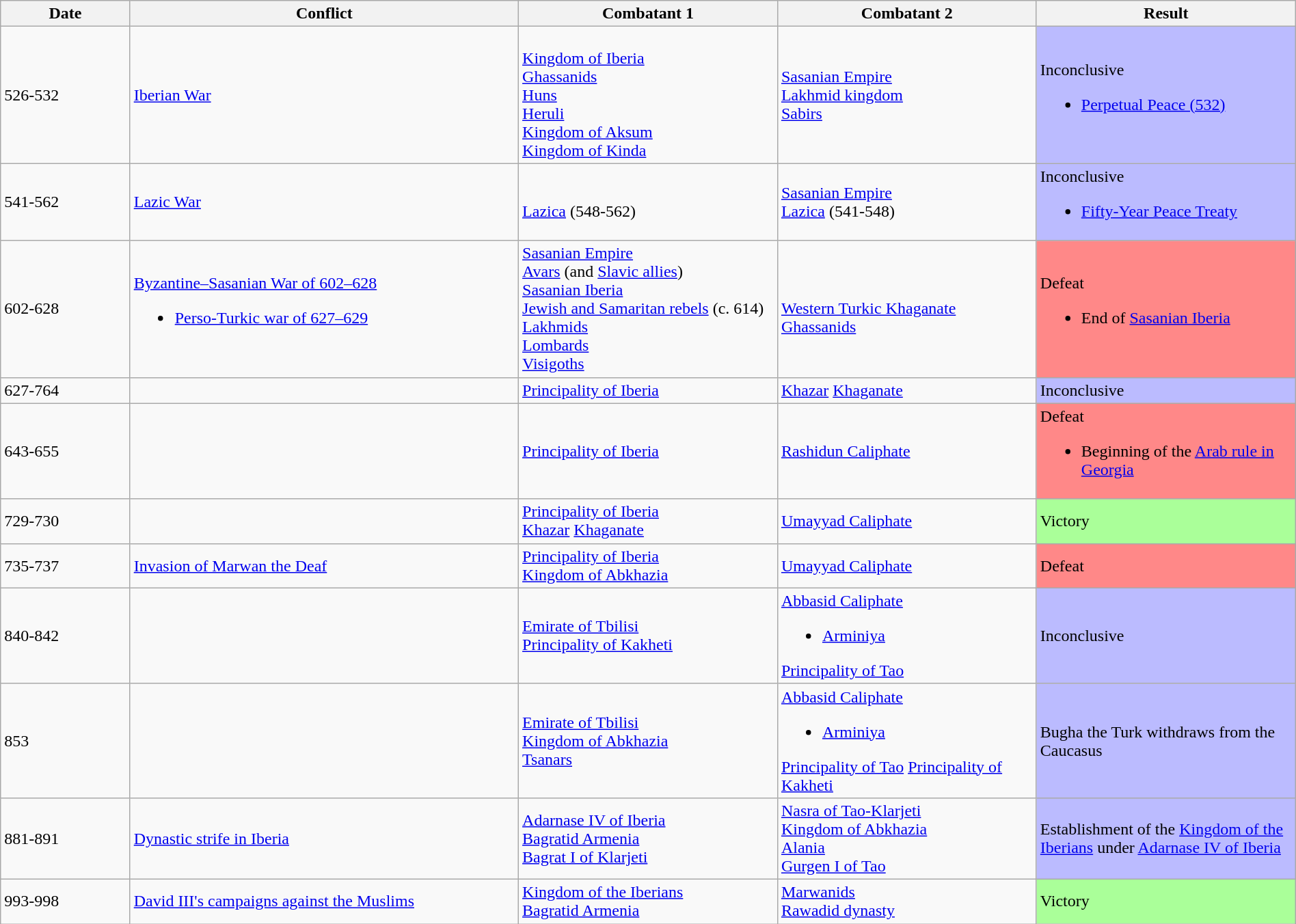<table class="wikitable" style="width:100%;">
<tr>
<th style="width:10%;">Date</th>
<th style="width:30%;">Conflict</th>
<th style="width:20%;">Combatant 1</th>
<th style="width:20%;">Combatant 2</th>
<th style="width:20%;">Result</th>
</tr>
<tr>
<td>526-532</td>
<td><a href='#'>Iberian War</a></td>
<td><br> <a href='#'>Kingdom of Iberia</a><br> <a href='#'>Ghassanids</a><br><a href='#'>Huns</a><br><a href='#'>Heruli</a><br><a href='#'>Kingdom of Aksum</a><br><a href='#'>Kingdom of Kinda</a></td>
<td> <a href='#'>Sasanian Empire</a><br><a href='#'>Lakhmid kingdom</a><br><a href='#'>Sabirs</a></td>
<td style="background:#BBF">Inconclusive<br><ul><li><a href='#'>Perpetual Peace (532)</a></li></ul></td>
</tr>
<tr>
<td>541-562</td>
<td><a href='#'>Lazic War</a></td>
<td><br><a href='#'>Lazica</a> (548-562)</td>
<td> <a href='#'>Sasanian Empire</a><br><a href='#'>Lazica</a> (541-548)</td>
<td style="background:#BBF">Inconclusive<br><ul><li><a href='#'>Fifty-Year Peace Treaty</a></li></ul></td>
</tr>
<tr>
<td>602-628</td>
<td><a href='#'>Byzantine–Sasanian War of 602–628</a><br><ul><li><a href='#'>Perso-Turkic war of 627–629</a></li></ul></td>
<td> <a href='#'>Sasanian Empire</a><br><a href='#'>Avars</a> (and <a href='#'>Slavic allies</a>)<br> <a href='#'>Sasanian Iberia</a><br><a href='#'>Jewish and Samaritan rebels</a> (c. 614)<br><a href='#'>Lakhmids</a><br><a href='#'>Lombards</a><br><a href='#'>Visigoths</a></td>
<td><br><a href='#'>Western Turkic Khaganate</a><br><a href='#'>Ghassanids</a></td>
<td style="background:#F88">Defeat<br><ul><li>End of <a href='#'>Sasanian Iberia</a></li></ul></td>
</tr>
<tr>
<td>627-764</td>
<td></td>
<td> <a href='#'>Principality of Iberia</a></td>
<td><a href='#'>Khazar</a> <a href='#'>Khaganate</a></td>
<td style="background:#BBF">Inconclusive</td>
</tr>
<tr>
<td>643-655</td>
<td></td>
<td> <a href='#'>Principality of Iberia</a></td>
<td><a href='#'>Rashidun Caliphate</a></td>
<td style="background:#F88">Defeat<br><ul><li>Beginning of the <a href='#'>Arab rule in Georgia</a></li></ul></td>
</tr>
<tr>
<td>729-730</td>
<td></td>
<td> <a href='#'>Principality of Iberia</a><br><a href='#'>Khazar</a> <a href='#'>Khaganate</a></td>
<td><a href='#'>Umayyad Caliphate</a></td>
<td style="background:#AF9">Victory</td>
</tr>
<tr>
<td>735-737</td>
<td><a href='#'>Invasion of Marwan the Deaf</a></td>
<td> <a href='#'>Principality of Iberia</a><br> <a href='#'>Kingdom of Abkhazia</a></td>
<td><a href='#'>Umayyad Caliphate</a></td>
<td style="background:#F88">Defeat</td>
</tr>
<tr>
<td>840-842</td>
<td></td>
<td><a href='#'>Emirate of Tbilisi</a><br><a href='#'>Principality of Kakheti</a></td>
<td> <a href='#'>Abbasid Caliphate</a><br><ul><li><a href='#'>Arminiya</a></li></ul><a href='#'>Principality of Tao</a></td>
<td style="background:#BBF">Inconclusive</td>
</tr>
<tr>
<td>853</td>
<td></td>
<td><a href='#'>Emirate of Tbilisi</a><br> <a href='#'>Kingdom of Abkhazia</a><br>
<a href='#'>Tsanars</a></td>
<td> <a href='#'>Abbasid Caliphate</a><br><ul><li><a href='#'>Arminiya</a></li></ul><a href='#'>Principality of Tao</a>
<a href='#'>Principality of Kakheti</a></td>
<td style="background:#BBF">Bugha the Turk withdraws from the Caucasus</td>
</tr>
<tr>
<td>881-891</td>
<td><a href='#'>Dynastic strife in Iberia</a></td>
<td><a href='#'>Adarnase IV of Iberia</a><br> <a href='#'>Bagratid Armenia</a><br><a href='#'>Bagrat I of Klarjeti</a></td>
<td><a href='#'>Nasra of Tao-Klarjeti</a><br> <a href='#'>Kingdom of Abkhazia</a><br><a href='#'>Alania</a><br><a href='#'>Gurgen I of Tao</a></td>
<td style="background:#BBF">Establishment of the <a href='#'>Kingdom of the Iberians</a> under <a href='#'>Adarnase IV of Iberia</a></td>
</tr>
<tr>
<td>993-998</td>
<td><a href='#'>David III's campaigns against the Muslims</a></td>
<td> <a href='#'>Kingdom of the Iberians</a><br> <a href='#'>Bagratid Armenia</a></td>
<td><a href='#'>Marwanids</a><br><a href='#'>Rawadid dynasty</a></td>
<td style="background:#AF9">Victory</td>
</tr>
</table>
